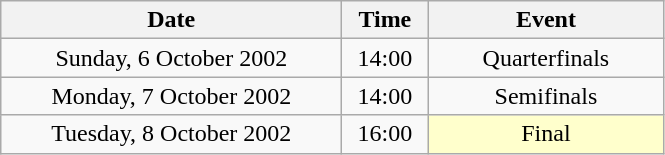<table class = "wikitable" style="text-align:center;">
<tr>
<th width=220>Date</th>
<th width=50>Time</th>
<th width=150>Event</th>
</tr>
<tr>
<td>Sunday, 6 October 2002</td>
<td>14:00</td>
<td>Quarterfinals</td>
</tr>
<tr>
<td>Monday, 7 October 2002</td>
<td>14:00</td>
<td>Semifinals</td>
</tr>
<tr>
<td>Tuesday, 8 October 2002</td>
<td>16:00</td>
<td bgcolor=ffffcc>Final</td>
</tr>
</table>
